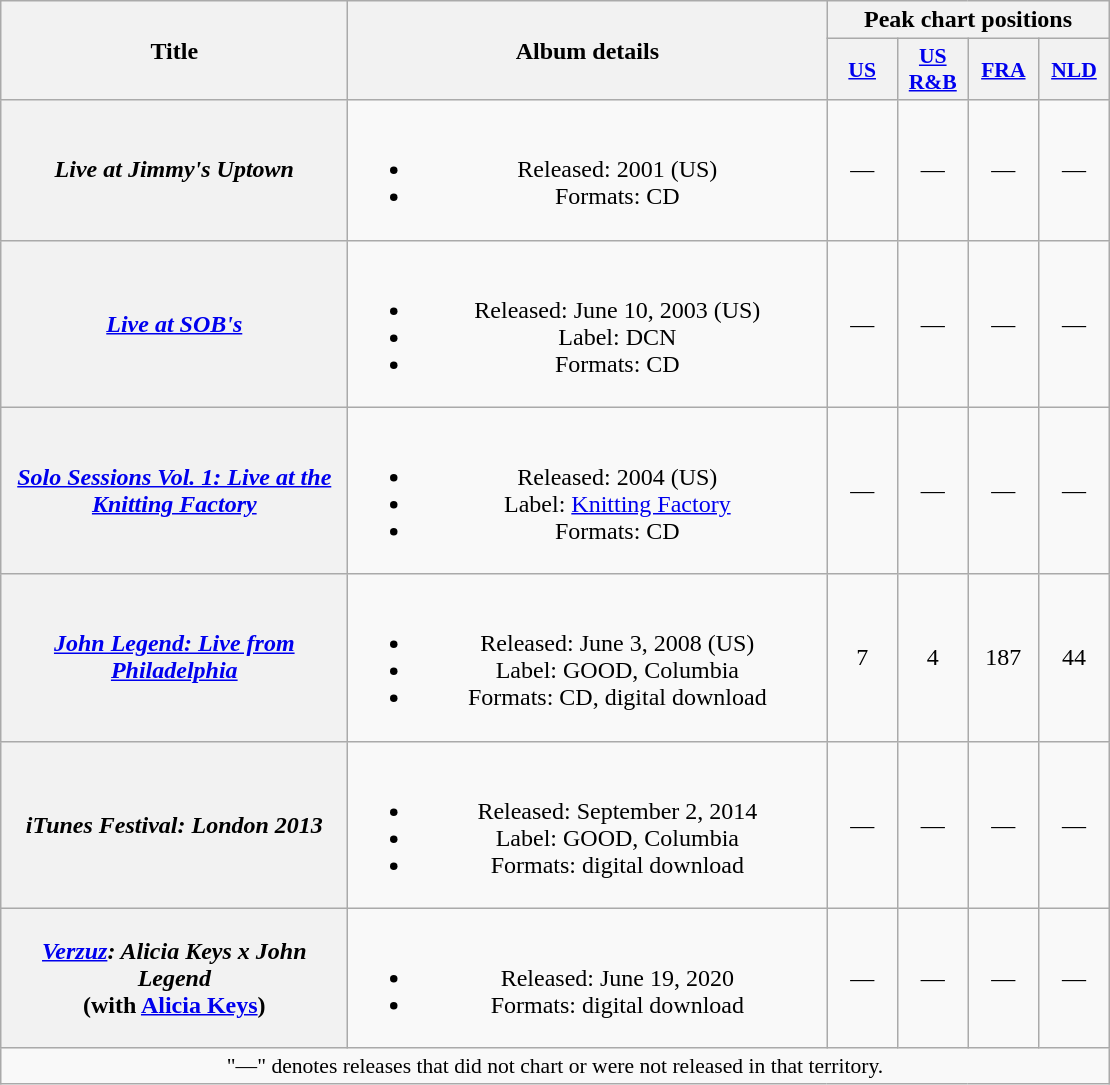<table class="wikitable plainrowheaders" style="text-align:center;" border="1">
<tr>
<th scope="col" rowspan="2" style="width:14em;">Title</th>
<th scope="col" rowspan="2" style="width:19.5em;">Album details</th>
<th scope="col" colspan="4">Peak chart positions</th>
</tr>
<tr>
<th scope="col" style="width:2.8em;font-size:90%;"><a href='#'>US</a><br></th>
<th scope="col" style="width:2.8em;font-size:90%;"><a href='#'>US<br>R&B</a><br></th>
<th scope="col" style="width:2.8em;font-size:90%;"><a href='#'>FRA</a><br></th>
<th scope="col" style="width:2.8em;font-size:90%;"><a href='#'>NLD</a><br></th>
</tr>
<tr>
<th scope="row"><em>Live at Jimmy's Uptown</em></th>
<td><br><ul><li>Released: 2001 <span>(US)</span></li><li>Formats: CD</li></ul></td>
<td>—</td>
<td>—</td>
<td>—</td>
<td>—</td>
</tr>
<tr>
<th scope="row"><em><a href='#'>Live at SOB's</a></em></th>
<td><br><ul><li>Released: June 10, 2003 <span>(US)</span></li><li>Label: DCN</li><li>Formats: CD</li></ul></td>
<td>—</td>
<td>—</td>
<td>—</td>
<td>—</td>
</tr>
<tr>
<th scope="row"><em><a href='#'>Solo Sessions Vol. 1: Live at the Knitting Factory</a></em></th>
<td><br><ul><li>Released: 2004 <span>(US)</span></li><li>Label: <a href='#'>Knitting Factory</a></li><li>Formats: CD</li></ul></td>
<td>—</td>
<td>—</td>
<td>—</td>
<td>—</td>
</tr>
<tr>
<th scope="row"><em><a href='#'>John Legend: Live from Philadelphia</a></em></th>
<td><br><ul><li>Released: June 3, 2008 <span>(US)</span></li><li>Label: GOOD, Columbia</li><li>Formats: CD, digital download</li></ul></td>
<td>7</td>
<td>4</td>
<td>187</td>
<td>44</td>
</tr>
<tr>
<th scope="row"><em>iTunes Festival: London 2013</em></th>
<td><br><ul><li>Released: September 2, 2014</li><li>Label: GOOD, Columbia</li><li>Formats: digital download</li></ul></td>
<td>—</td>
<td>—</td>
<td>—</td>
<td>—</td>
</tr>
<tr>
<th scope="row"><em><a href='#'>Verzuz</a>: Alicia Keys x John Legend</em><br><span>(with <a href='#'>Alicia Keys</a>)</span></th>
<td><br><ul><li>Released: June 19, 2020</li><li>Formats: digital download</li></ul></td>
<td>—</td>
<td>—</td>
<td>—</td>
<td>—</td>
</tr>
<tr>
<td colspan="10" style="font-size:90%">"—" denotes releases that did not chart or were not released in that territory.</td>
</tr>
</table>
